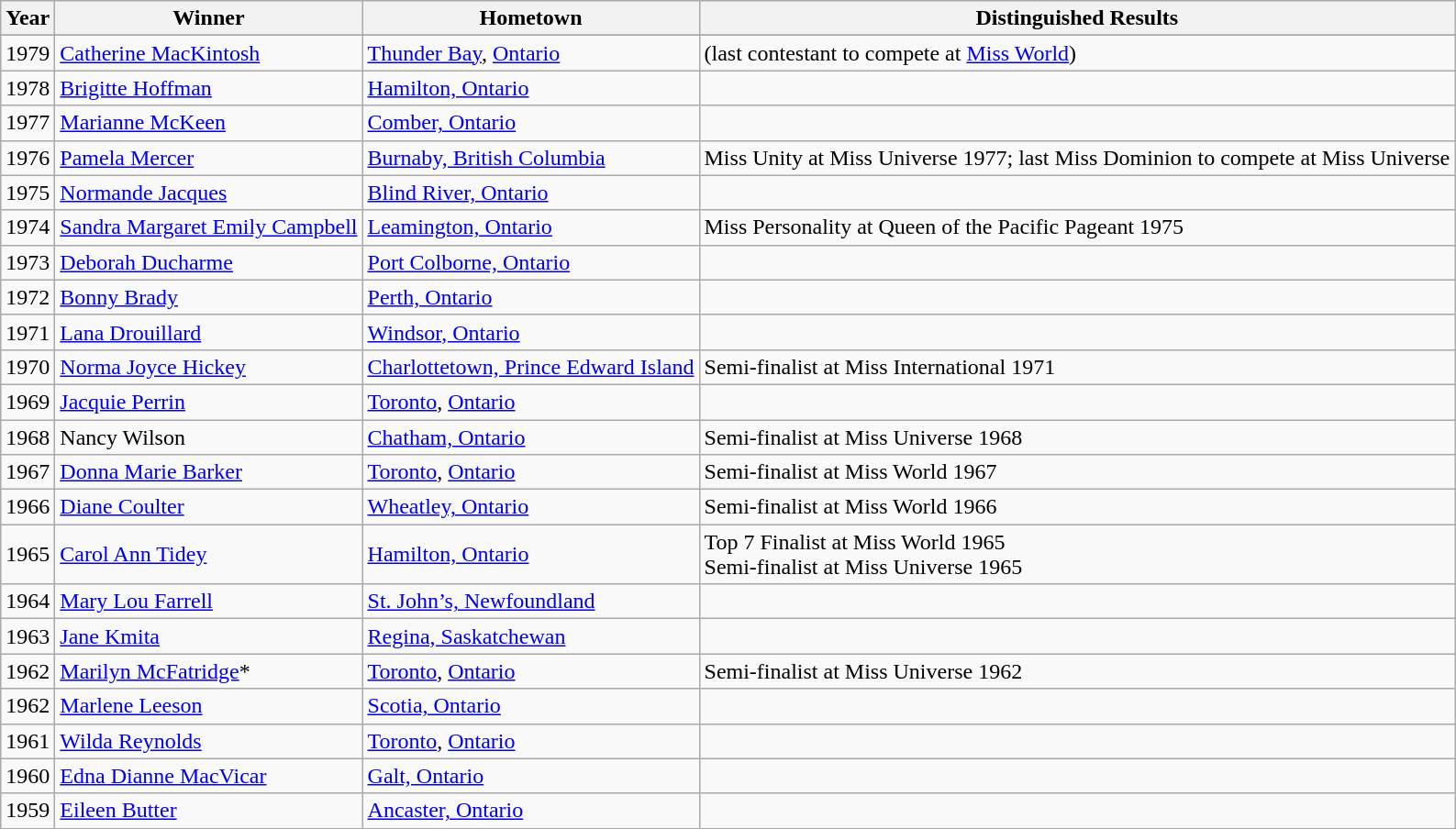<table class="wikitable">
<tr>
<th>Year</th>
<th>Winner</th>
<th>Hometown</th>
<th>Distinguished Results</th>
</tr>
<tr>
</tr>
<tr>
<td>1979</td>
<td><a href='#'>Catherine MacKintosh</a></td>
<td><a href='#'>Thunder Bay</a>, <a href='#'>Ontario</a></td>
<td>(last contestant to compete at <a href='#'>Miss World</a>)</td>
</tr>
<tr>
<td>1978</td>
<td><a href='#'>Brigitte Hoffman</a></td>
<td><a href='#'>Hamilton, Ontario</a></td>
<td></td>
</tr>
<tr>
<td>1977</td>
<td><a href='#'>Marianne McKeen</a></td>
<td><a href='#'>Comber, Ontario</a></td>
<td></td>
</tr>
<tr>
<td>1976</td>
<td><a href='#'>Pamela Mercer</a></td>
<td><a href='#'>Burnaby, British Columbia</a></td>
<td>Miss Unity at Miss Universe 1977; last Miss Dominion to compete at Miss Universe</td>
</tr>
<tr>
<td>1975</td>
<td><a href='#'>Normande Jacques</a></td>
<td><a href='#'>Blind River, Ontario</a></td>
<td></td>
</tr>
<tr>
<td>1974</td>
<td><a href='#'>Sandra Margaret Emily Campbell</a></td>
<td><a href='#'>Leamington, Ontario</a></td>
<td>Miss Personality at Queen of the Pacific Pageant 1975</td>
</tr>
<tr>
<td>1973</td>
<td><a href='#'>Deborah Ducharme</a></td>
<td><a href='#'>Port Colborne, Ontario</a></td>
<td></td>
</tr>
<tr>
<td>1972</td>
<td><a href='#'>Bonny Brady</a></td>
<td><a href='#'>Perth, Ontario</a></td>
<td></td>
</tr>
<tr>
<td>1971</td>
<td><a href='#'>Lana Drouillard</a></td>
<td><a href='#'>Windsor, Ontario</a></td>
<td></td>
</tr>
<tr>
<td>1970</td>
<td><a href='#'>Norma Joyce Hickey</a></td>
<td><a href='#'>Charlottetown, Prince Edward Island</a></td>
<td>Semi-finalist at Miss International 1971</td>
</tr>
<tr>
<td>1969</td>
<td><a href='#'>Jacquie Perrin</a></td>
<td><a href='#'>Toronto</a>, <a href='#'>Ontario</a></td>
<td></td>
</tr>
<tr>
<td>1968</td>
<td>Nancy Wilson</td>
<td><a href='#'>Chatham, Ontario</a></td>
<td>Semi-finalist at Miss Universe 1968</td>
</tr>
<tr>
<td>1967</td>
<td><a href='#'>Donna Marie Barker</a></td>
<td><a href='#'>Toronto</a>, <a href='#'>Ontario</a></td>
<td>Semi-finalist at Miss World 1967</td>
</tr>
<tr>
<td>1966</td>
<td><a href='#'>Diane Coulter</a></td>
<td><a href='#'>Wheatley, Ontario</a></td>
<td>Semi-finalist at Miss World 1966</td>
</tr>
<tr>
<td>1965</td>
<td><a href='#'>Carol Ann Tidey</a></td>
<td><a href='#'>Hamilton, Ontario</a></td>
<td>Top 7 Finalist at Miss World 1965<br>Semi-finalist at Miss Universe 1965</td>
</tr>
<tr>
<td>1964</td>
<td><a href='#'>Mary Lou Farrell</a></td>
<td><a href='#'>St. John’s, Newfoundland</a></td>
<td></td>
</tr>
<tr>
<td>1963</td>
<td><a href='#'>Jane Kmita</a></td>
<td><a href='#'>Regina, Saskatchewan</a></td>
<td></td>
</tr>
<tr>
<td>1962</td>
<td><a href='#'>Marilyn McFatridge</a>*</td>
<td><a href='#'>Toronto</a>, <a href='#'>Ontario</a></td>
<td>Semi-finalist at Miss Universe 1962</td>
</tr>
<tr>
<td>1962</td>
<td><a href='#'>Marlene Leeson</a></td>
<td><a href='#'>Scotia, Ontario</a></td>
<td></td>
</tr>
<tr>
<td>1961</td>
<td><a href='#'>Wilda Reynolds</a></td>
<td><a href='#'>Toronto</a>, <a href='#'>Ontario</a></td>
<td></td>
</tr>
<tr>
<td>1960</td>
<td><a href='#'>Edna Dianne MacVicar</a></td>
<td><a href='#'>Galt, Ontario</a></td>
<td></td>
</tr>
<tr>
<td>1959</td>
<td><a href='#'>Eileen Butter</a></td>
<td><a href='#'>Ancaster, Ontario</a></td>
<td></td>
</tr>
</table>
